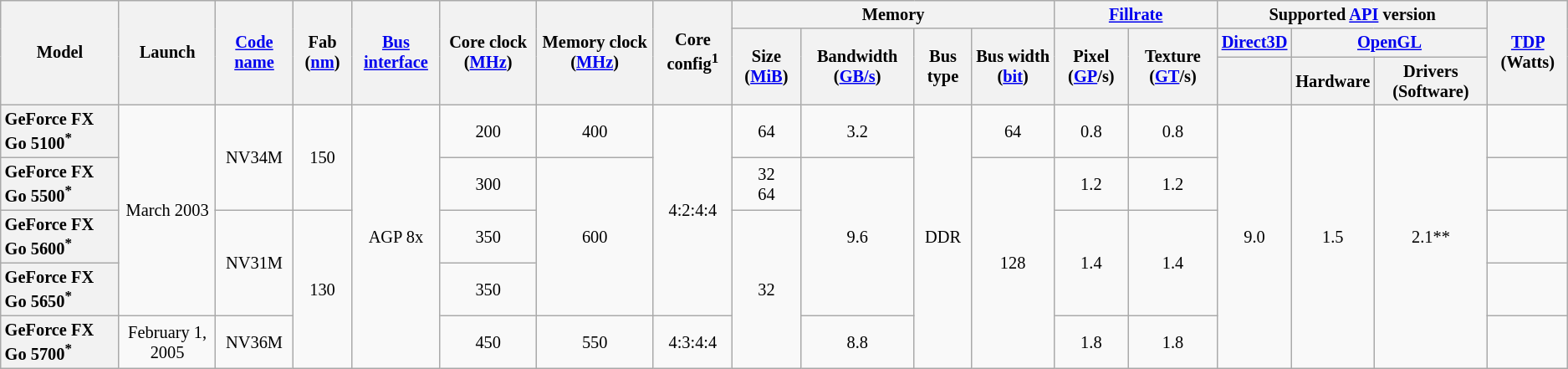<table class="mw-datatable wikitable sortable sort-under" style="font-size:85%; text-align:center;">
<tr>
<th rowspan=3>Model</th>
<th rowspan=3>Launch</th>
<th rowspan=3><a href='#'>Code name</a></th>
<th rowspan=3>Fab (<a href='#'>nm</a>)</th>
<th rowspan=3><a href='#'>Bus</a> <a href='#'>interface</a></th>
<th rowspan=3>Core clock (<a href='#'>MHz</a>)</th>
<th rowspan=3>Memory clock (<a href='#'>MHz</a>)</th>
<th rowspan=3>Core config<sup>1</sup></th>
<th colspan=4>Memory</th>
<th colspan="2"><a href='#'>Fillrate</a></th>
<th colspan="3">Supported <a href='#'>API</a> version</th>
<th rowspan=3><a href='#'>TDP</a> (Watts)</th>
</tr>
<tr>
<th rowspan=2>Size (<a href='#'>MiB</a>)</th>
<th rowspan=2>Bandwidth (<a href='#'>GB/s</a>)</th>
<th rowspan=2>Bus type</th>
<th rowspan=2>Bus width (<a href='#'>bit</a>)</th>
<th rowspan="2">Pixel (<a href='#'>GP</a>/s)</th>
<th rowspan="2">Texture (<a href='#'>GT</a>/s)</th>
<th><a href='#'>Direct3D</a></th>
<th colspan="2"><a href='#'>OpenGL</a></th>
</tr>
<tr>
<th></th>
<th>Hardware</th>
<th>Drivers (Software)</th>
</tr>
<tr>
<th style="text-align:left;">GeForce FX Go 5100<sup>*</sup></th>
<td rowspan="4">March 2003</td>
<td rowspan="2">NV34M</td>
<td rowspan="2">150</td>
<td rowspan="5">AGP 8x</td>
<td>200</td>
<td>400</td>
<td rowspan="4">4:2:4:4</td>
<td>64</td>
<td>3.2</td>
<td rowspan="5">DDR</td>
<td>64</td>
<td>0.8</td>
<td>0.8</td>
<td rowspan="5">9.0</td>
<td rowspan="5">1.5</td>
<td rowspan="5">2.1**</td>
<td></td>
</tr>
<tr>
<th style="text-align:left;">GeForce FX Go 5500<sup>*</sup></th>
<td>300</td>
<td rowspan="3">600</td>
<td>32<br>64</td>
<td rowspan="3">9.6</td>
<td rowspan="4">128</td>
<td>1.2</td>
<td>1.2</td>
<td></td>
</tr>
<tr>
<th style="text-align:left;">GeForce FX Go 5600<sup>*</sup></th>
<td rowspan="2">NV31M</td>
<td rowspan="3">130</td>
<td>350</td>
<td rowspan="3">32</td>
<td rowspan="2">1.4</td>
<td rowspan="2">1.4</td>
<td></td>
</tr>
<tr>
<th style="text-align:left;">GeForce FX Go 5650<sup>*</sup></th>
<td>350</td>
<td></td>
</tr>
<tr>
<th style="text-align:left;">GeForce FX Go 5700<sup>*</sup></th>
<td>February 1, 2005</td>
<td>NV36M</td>
<td>450</td>
<td>550</td>
<td>4:3:4:4</td>
<td>8.8</td>
<td>1.8</td>
<td>1.8</td>
<td></td>
</tr>
</table>
